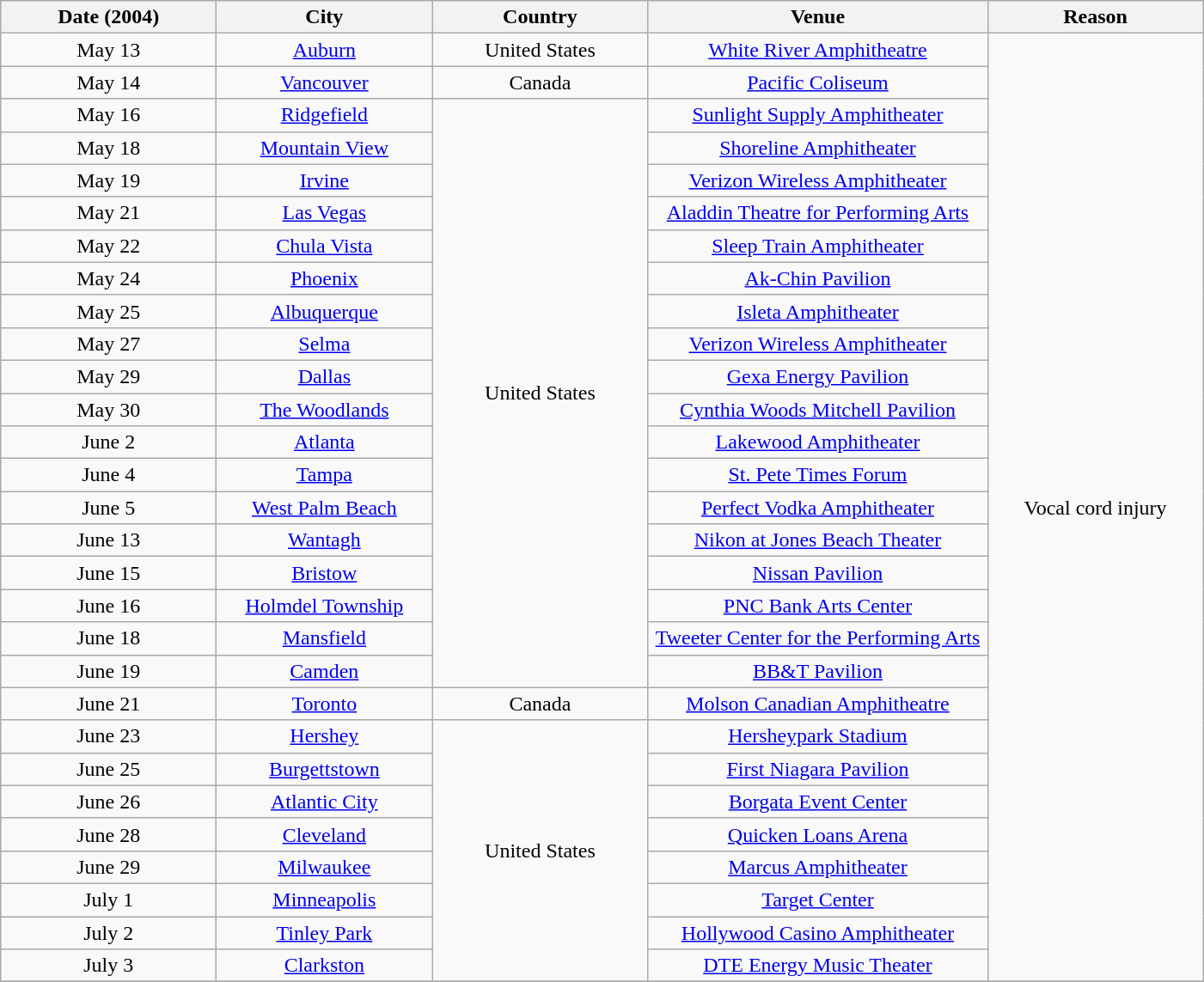<table class="wikitable plainrowheaders" style="text-align:center;">
<tr>
<th scope="col" style="width:10em;">Date (2004)</th>
<th scope="col" style="width:10em;">City</th>
<th scope="col" style="width:10em;">Country</th>
<th scope="col" style="width:16em;">Venue</th>
<th scope="col" style="width:10em;">Reason</th>
</tr>
<tr>
<td scope="row" style="text-align:center;">May 13</td>
<td><a href='#'>Auburn</a></td>
<td>United States</td>
<td><a href='#'>White River Amphitheatre</a></td>
<td rowspan="29">Vocal cord injury</td>
</tr>
<tr>
<td>May 14</td>
<td><a href='#'>Vancouver</a></td>
<td>Canada</td>
<td><a href='#'>Pacific Coliseum</a></td>
</tr>
<tr>
<td>May 16</td>
<td><a href='#'>Ridgefield</a></td>
<td rowspan="18">United States</td>
<td><a href='#'>Sunlight Supply Amphitheater</a></td>
</tr>
<tr>
<td>May 18</td>
<td><a href='#'>Mountain View</a></td>
<td><a href='#'>Shoreline Amphitheater</a></td>
</tr>
<tr>
<td>May 19</td>
<td><a href='#'>Irvine</a></td>
<td><a href='#'>Verizon Wireless Amphitheater</a></td>
</tr>
<tr>
<td>May 21</td>
<td><a href='#'>Las Vegas</a></td>
<td><a href='#'>Aladdin Theatre for Performing Arts</a></td>
</tr>
<tr>
<td>May 22</td>
<td><a href='#'>Chula Vista</a></td>
<td><a href='#'>Sleep Train Amphitheater</a></td>
</tr>
<tr>
<td>May 24</td>
<td><a href='#'>Phoenix</a></td>
<td><a href='#'>Ak-Chin Pavilion</a></td>
</tr>
<tr>
<td>May 25</td>
<td><a href='#'>Albuquerque</a></td>
<td><a href='#'>Isleta Amphitheater</a></td>
</tr>
<tr>
<td>May 27</td>
<td><a href='#'>Selma</a></td>
<td><a href='#'>Verizon Wireless Amphitheater</a></td>
</tr>
<tr>
<td>May 29</td>
<td><a href='#'>Dallas</a></td>
<td><a href='#'>Gexa Energy Pavilion</a></td>
</tr>
<tr>
<td>May 30</td>
<td><a href='#'>The Woodlands</a></td>
<td><a href='#'>Cynthia Woods Mitchell Pavilion</a></td>
</tr>
<tr>
<td>June 2</td>
<td><a href='#'>Atlanta</a></td>
<td><a href='#'>Lakewood Amphitheater</a></td>
</tr>
<tr>
<td>June 4</td>
<td><a href='#'>Tampa</a></td>
<td><a href='#'>St. Pete Times Forum</a></td>
</tr>
<tr>
<td>June 5</td>
<td><a href='#'>West Palm Beach</a></td>
<td><a href='#'>Perfect Vodka Amphitheater</a></td>
</tr>
<tr>
<td>June 13</td>
<td><a href='#'>Wantagh</a></td>
<td><a href='#'>Nikon at Jones Beach Theater</a></td>
</tr>
<tr>
<td>June 15</td>
<td><a href='#'>Bristow</a></td>
<td><a href='#'>Nissan Pavilion</a></td>
</tr>
<tr>
<td>June 16</td>
<td><a href='#'>Holmdel Township</a></td>
<td><a href='#'>PNC Bank Arts Center</a></td>
</tr>
<tr>
<td>June 18</td>
<td><a href='#'>Mansfield</a></td>
<td><a href='#'>Tweeter Center for the Performing Arts</a></td>
</tr>
<tr>
<td>June 19</td>
<td><a href='#'>Camden</a></td>
<td><a href='#'>BB&T Pavilion</a></td>
</tr>
<tr>
<td>June 21</td>
<td><a href='#'>Toronto</a></td>
<td>Canada</td>
<td><a href='#'>Molson Canadian Amphitheatre</a></td>
</tr>
<tr>
<td>June 23</td>
<td><a href='#'>Hershey</a></td>
<td rowspan="8">United States</td>
<td><a href='#'>Hersheypark Stadium</a></td>
</tr>
<tr>
<td>June 25</td>
<td><a href='#'>Burgettstown</a></td>
<td><a href='#'>First Niagara Pavilion</a></td>
</tr>
<tr>
<td>June 26</td>
<td><a href='#'>Atlantic City</a></td>
<td><a href='#'>Borgata Event Center</a></td>
</tr>
<tr>
<td>June 28</td>
<td><a href='#'>Cleveland</a></td>
<td><a href='#'>Quicken Loans Arena</a></td>
</tr>
<tr>
<td>June 29</td>
<td><a href='#'>Milwaukee</a></td>
<td><a href='#'>Marcus Amphitheater</a></td>
</tr>
<tr>
<td>July 1</td>
<td><a href='#'>Minneapolis</a></td>
<td><a href='#'>Target Center</a></td>
</tr>
<tr>
<td>July 2</td>
<td><a href='#'>Tinley Park</a></td>
<td><a href='#'>Hollywood Casino Amphitheater</a></td>
</tr>
<tr>
<td>July 3</td>
<td><a href='#'>Clarkston</a></td>
<td><a href='#'>DTE Energy Music Theater</a></td>
</tr>
<tr>
</tr>
</table>
